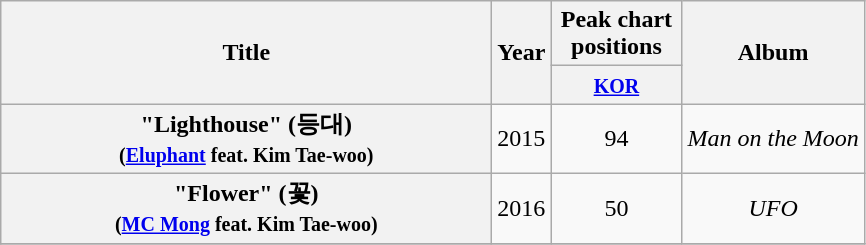<table class="wikitable plainrowheaders" style="text-align:center;">
<tr>
<th rowspan="2" scope="col" style="width:20em;">Title</th>
<th rowspan="2" scope="col">Year</th>
<th colspan="1" scope="col" style="width:5em;">Peak chart positions</th>
<th rowspan="2" scope="col">Album</th>
</tr>
<tr>
<th><small><a href='#'>KOR</a></small><br></th>
</tr>
<tr>
<th scope="row">"Lighthouse" (등대)<br><small>(<a href='#'>Eluphant</a> feat. Kim Tae-woo)</small></th>
<td>2015</td>
<td>94</td>
<td><em>Man on the Moon</em></td>
</tr>
<tr>
<th scope="row">"Flower" (꽃)<br><small>(<a href='#'>MC Mong</a> feat. Kim Tae-woo)</small></th>
<td>2016</td>
<td>50</td>
<td><em>UFO</em></td>
</tr>
<tr>
</tr>
</table>
